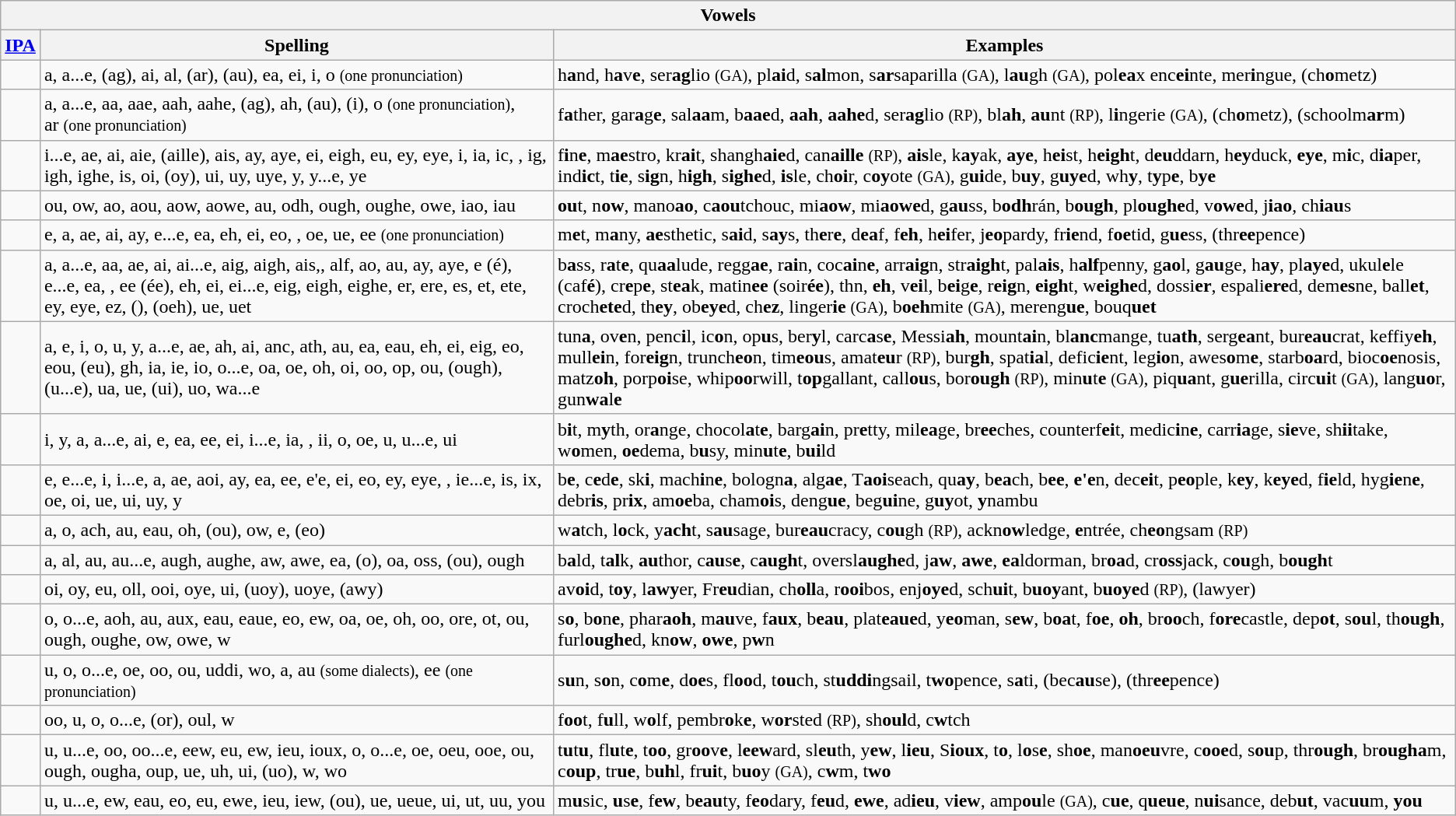<table class="wikitable">
<tr>
<th colspan="3">Vowels</th>
</tr>
<tr>
<th><a href='#'>IPA</a></th>
<th>Spelling</th>
<th width=62%>Examples</th>
</tr>
<tr>
<td></td>
<td>a, a...e, (ag), ai, al, (ar), (au), ea, ei, i, o <small>(one pronunciation)</small></td>
<td>h<strong>a</strong>nd, h<strong>a</strong>v<strong>e</strong>, ser<strong>ag</strong>lio <small>(GA)</small>, pl<strong>ai</strong>d, s<strong>al</strong>mon, s<strong>ar</strong>saparilla <small>(GA)</small>, l<strong>au</strong>gh <small>(GA)</small>, pol<strong>ea</strong>x enc<strong>ei</strong>nte, mer<strong>i</strong>ngue, (ch<strong>o</strong>metz)</td>
</tr>
<tr>
<td></td>
<td>a, a...e, aa, aae, aah, aahe, (ag), ah, (au), (i), o <small>(one pronunciation)</small>, ar <small>(one pronunciation)</small></td>
<td>f<strong>a</strong>ther, gar<strong>a</strong>g<strong>e</strong>, sal<strong>aa</strong>m, b<strong>aae</strong>d, <strong>aah</strong>, <strong>aahe</strong>d, ser<strong>ag</strong>lio <small>(RP)</small>, bl<strong>ah</strong>, <strong>au</strong>nt <small>(RP)</small>, l<strong>i</strong>ngerie <small>(GA)</small>, (ch<strong>o</strong>metz), (schoolm<strong>ar</strong>m)</td>
</tr>
<tr>
<td></td>
<td>i...e, ae, ai, aie, (aille), ais, ay, aye, ei, eigh, eu, ey, eye, i, ia, ic, , ig, igh, ighe, is, oi, (oy), ui, uy, uye, y, y...e, ye</td>
<td>f<strong>i</strong>n<strong>e</strong>, m<strong>ae</strong>stro, kr<strong>ai</strong>t, shangh<strong>aie</strong>d, can<strong>aille</strong> <small>(RP)</small>, <strong>ais</strong>le, k<strong>ay</strong>ak, <strong>aye</strong>, h<strong>ei</strong>st, h<strong>eigh</strong>t, d<strong>eu</strong>ddarn, h<strong>ey</strong>duck, <strong>eye</strong>, m<strong>i</strong>c, d<strong>ia</strong>per, ind<strong>ic</strong>t, t<strong>ie</strong>, s<strong>ig</strong>n, h<strong>igh</strong>, s<strong>ighe</strong>d, <strong>is</strong>le, ch<strong>oi</strong>r, c<strong>oy</strong>ote <small>(GA)</small>, g<strong>ui</strong>de, b<strong>uy</strong>, g<strong>uye</strong>d, wh<strong>y</strong>, t<strong>y</strong>p<strong>e</strong>, b<strong>ye</strong></td>
</tr>
<tr>
<td></td>
<td>ou, ow, ao, aou, aow, aowe, au, odh, ough, oughe, owe, iao, iau</td>
<td><strong>ou</strong>t, n<strong>ow</strong>, mano<strong>ao</strong>, c<strong>aou</strong>tchouc, mi<strong>aow</strong>, mi<strong>aowe</strong>d, g<strong>au</strong>ss, b<strong>odh</strong>rán, b<strong>ough</strong>, pl<strong>oughe</strong>d, v<strong>owe</strong>d, j<strong>iao</strong>, ch<strong>iau</strong>s</td>
</tr>
<tr>
<td></td>
<td>e, a, ae, ai, ay, e...e, ea, eh, ei, eo, , oe, ue, ee <small>(one pronunciation)</small></td>
<td>m<strong>e</strong>t, m<strong>a</strong>ny, <strong>ae</strong>sthetic, s<strong>ai</strong>d, s<strong>ay</strong>s, th<strong>e</strong>r<strong>e</strong>, d<strong>ea</strong>f, f<strong>eh</strong>, h<strong>ei</strong>fer, j<strong>eo</strong>pardy, fr<strong>ie</strong>nd, f<strong>oe</strong>tid, g<strong>ue</strong>ss, (thr<strong>ee</strong>pence)</td>
</tr>
<tr>
<td></td>
<td>a, a...e, aa, ae, ai, ai...e, aig, aigh, ais,, alf, ao, au, ay, aye, e (é), e...e, ea, , ee (ée), eh, ei, ei...e, eig, eigh, eighe, er, ere, es, et, ete, ey, eye, ez, (), (oeh), ue, uet</td>
<td>b<strong>a</strong>ss, r<strong>a</strong>t<strong>e</strong>, qu<strong>aa</strong>lude, regg<strong>ae</strong>, r<strong>ai</strong>n, coc<strong>ai</strong>n<strong>e</strong>, arr<strong>aig</strong>n, str<strong>aigh</strong>t, pal<strong>ais</strong>, h<strong>alf</strong>penny, g<strong>ao</strong>l, g<strong>au</strong>ge, h<strong>ay</strong>, pl<strong>aye</strong>d, ukul<strong>e</strong>le (caf<strong>é</strong>), cr<strong>e</strong>p<strong>e</strong>, st<strong>ea</strong>k, matin<strong>ee</strong> (soir<strong>ée</strong>), th<strong></strong>n, <strong>eh</strong>, v<strong>ei</strong>l, b<strong>ei</strong>g<strong>e</strong>, r<strong>eig</strong>n, <strong>eigh</strong>t, w<strong>eighe</strong>d, dossi<strong>er</strong>, espali<strong>ere</strong>d, dem<strong>es</strong>ne, ball<strong>et</strong>, croch<strong>ete</strong>d, th<strong>ey</strong>, ob<strong>eye</strong>d, ch<strong>ez</strong>, linger<strong>ie</strong> <small>(GA)</small>, b<strong>oeh</strong>mite <small>(GA)</small>, mereng<strong>ue</strong>, bouq<strong>uet</strong></td>
</tr>
<tr>
<td></td>
<td>a, e, i, o, u, y, a...e, ae, ah, ai, anc, ath, au, ea, eau, eh, ei, eig, eo, eou, (eu), gh, ia, ie, io, o...e, oa, oe, oh, oi, oo, op, ou, (ough), (u...e), ua, ue, (ui), uo, wa...e</td>
<td>tun<strong>a</strong>, ov<strong>e</strong>n, penc<strong>i</strong>l, ic<strong>o</strong>n, op<strong>u</strong>s, ber<strong>y</strong>l, carc<strong>a</strong>s<strong>e</strong>, Messi<strong>ah</strong>, mount<strong>ai</strong>n, bl<strong>anc</strong>mange, tu<strong>ath</strong>, serg<strong>ea</strong>nt, bur<strong>eau</strong>crat, keffiy<strong>eh</strong>, mull<strong>ei</strong>n, for<strong>eig</strong>n, trunch<strong>eo</strong>n, tim<strong>eou</strong>s, amat<strong>eu</strong>r <small>(RP)</small>, bur<strong>gh</strong>, spat<strong>ia</strong>l, defic<strong>ie</strong>nt, leg<strong>io</strong>n, awes<strong>o</strong>m<strong>e</strong>, starb<strong>oa</strong>rd, bioc<strong>oe</strong>nosis, matz<strong>oh</strong>, porp<strong>oi</strong>se, whip<strong>oo</strong>rwill, t<strong>op</strong>gallant, call<strong>ou</strong>s, bor<strong>ough</strong> <small>(RP)</small>, min<strong>u</strong>t<strong>e</strong> <small>(GA)</small>, piq<strong>ua</strong>nt, g<strong>ue</strong>rilla, circ<strong>ui</strong>t <small>(GA)</small>, lang<strong>uo</strong>r, gun<strong>wa</strong>l<strong>e</strong></td>
</tr>
<tr>
<td></td>
<td>i, y, a, a...e, ai, e, ea, ee, ei, i...e, ia, , ii, o, oe, u, u...e, ui</td>
<td>b<strong>i</strong>t, m<strong>y</strong>th, or<strong>a</strong>nge, chocol<strong>a</strong>t<strong>e</strong>, barg<strong>ai</strong>n, pr<strong>e</strong>tty, mil<strong>ea</strong>ge, br<strong>ee</strong>ches, counterf<strong>ei</strong>t, medic<strong>i</strong>n<strong>e</strong>, carr<strong>ia</strong>ge, s<strong>ie</strong>ve, sh<strong>ii</strong>take, w<strong>o</strong>men, <strong>oe</strong>dema, b<strong>u</strong>sy, min<strong>u</strong>t<strong>e</strong>, b<strong>ui</strong>ld</td>
</tr>
<tr>
<td></td>
<td>e, e...e, i, i...e, a, ae, aoi, ay, ea, ee, e'e, ei, eo, ey, eye, , ie...e, is, ix, oe, oi, ue, ui, uy, y</td>
<td>b<strong>e</strong>, c<strong>e</strong>d<strong>e</strong>, sk<strong>i</strong>, mach<strong>i</strong>n<strong>e</strong>, bologn<strong>a</strong>, alg<strong>ae</strong>, T<strong>aoi</strong>seach, qu<strong>ay</strong>, b<strong>ea</strong>ch, b<strong>ee</strong>, <strong>e'e</strong>n, dec<strong>ei</strong>t, p<strong>eo</strong>ple, k<strong>ey</strong>, k<strong>eye</strong>d, f<strong>ie</strong>ld, hyg<strong>ie</strong>n<strong>e</strong>, debr<strong>is</strong>, pr<strong>ix</strong>, am<strong>oe</strong>ba, cham<strong>oi</strong>s, deng<strong>ue</strong>, beg<strong>ui</strong>ne, g<strong>uy</strong>ot, <strong>y</strong>nambu</td>
</tr>
<tr>
<td></td>
<td>a, o, ach, au, eau, oh, (ou), ow, e, (eo)</td>
<td>w<strong>a</strong>tch, l<strong>o</strong>ck, y<strong>ach</strong>t, s<strong>au</strong>sage, bur<strong>eau</strong>cracy, c<strong>ou</strong>gh <small>(RP)</small>, ackn<strong>ow</strong>ledge, <strong>e</strong>ntrée, ch<strong>eo</strong>ngsam <small>(RP)</small></td>
</tr>
<tr>
<td></td>
<td>a, al, au, au...e, augh, aughe, aw, awe, ea, (o), oa, oss, (ou), ough</td>
<td>b<strong>a</strong>ld, t<strong>al</strong>k,  <strong>au</strong>thor, c<strong>au</strong>s<strong>e</strong>, c<strong>augh</strong>t, oversl<strong>aughe</strong>d, j<strong>aw</strong>, <strong>awe</strong>, <strong>ea</strong>ldorman, br<strong>oa</strong>d, cr<strong>oss</strong>jack, c<strong>ou</strong>gh, b<strong>ough</strong>t</td>
</tr>
<tr>
<td></td>
<td>oi, oy, eu, oll, ooi, oye, ui, (uoy), uoye, (awy)</td>
<td>av<strong>oi</strong>d, t<strong>oy</strong>, l<strong>awy</strong>er, Fr<strong>eu</strong>dian, ch<strong>oll</strong>a, r<strong>ooi</strong>bos, enj<strong>oye</strong>d, sch<strong>ui</strong>t, b<strong>uoy</strong>ant, b<strong>uoye</strong>d <small>(RP)</small>, (lawyer)</td>
</tr>
<tr>
<td></td>
<td>o, o...e, aoh, au, aux, eau, eaue, eo, ew, oa, oe, oh, oo, ore, ot, ou, ough, oughe, ow, owe, w</td>
<td>s<strong>o</strong>, b<strong>o</strong>n<strong>e</strong>, phar<strong>aoh</strong>, m<strong>au</strong>ve, f<strong>aux</strong>, b<strong>eau</strong>, plat<strong>eaue</strong>d, y<strong>eo</strong>man, s<strong>ew</strong>, b<strong>oa</strong>t, f<strong>oe</strong>, <strong>oh</strong>, br<strong>oo</strong>ch, f<strong>ore</strong>castle, dep<strong>ot</strong>, s<strong>ou</strong>l, th<strong>ough</strong>, furl<strong>oughe</strong>d, kn<strong>ow</strong>, <strong>owe</strong>, p<strong>w</strong>n</td>
</tr>
<tr>
<td></td>
<td>u, o, o...e, oe, oo, ou, uddi, wo, a, au <small>(some dialects)</small>, ee <small>(one pronunciation)</small></td>
<td>s<strong>u</strong>n, s<strong>o</strong>n, c<strong>o</strong>m<strong>e</strong>, d<strong>oe</strong>s, fl<strong>oo</strong>d, t<strong>ou</strong>ch, st<strong>uddi</strong>ngsail, t<strong>wo</strong>pence, s<strong>a</strong>ti, (bec<strong>au</strong>se), (thr<strong>ee</strong>pence)</td>
</tr>
<tr>
<td></td>
<td>oo, u, o, o...e, (or), oul, w</td>
<td>f<strong>oo</strong>t, f<strong>u</strong>ll, w<strong>o</strong>lf, pembr<strong>o</strong>k<strong>e</strong>, w<strong>or</strong>sted <small>(RP)</small>, sh<strong>oul</strong>d, c<strong>w</strong>tch</td>
</tr>
<tr>
<td></td>
<td>u, u...e, oo, oo...e, eew, eu, ew, ieu, ioux, o, o...e, oe, oeu, ooe, ou, ough, ougha, oup, ue, uh, ui, (uo), w, wo</td>
<td>t<strong>u</strong>t<strong>u</strong>, fl<strong>u</strong>t<strong>e</strong>, t<strong>oo</strong>, gr<strong>oo</strong>v<strong>e</strong>, l<strong>eew</strong>ard, sl<strong>eu</strong>th, y<strong>ew</strong>, l<strong>ieu</strong>, S<strong>ioux</strong>, t<strong>o</strong>, l<strong>o</strong>s<strong>e</strong>, sh<strong>oe</strong>, man<strong>oeu</strong>vre, c<strong>ooe</strong>d, s<strong>ou</strong>p, thr<strong>ough</strong>, br<strong>ougha</strong>m, c<strong>oup</strong>, tr<strong>ue</strong>, b<strong>uh</strong>l, fr<strong>ui</strong>t, b<strong>uo</strong>y <small>(GA)</small>, c<strong>w</strong>m, t<strong>wo</strong></td>
</tr>
<tr>
<td></td>
<td>u, u...e, ew, eau, eo, eu, ewe, ieu, iew, (ou), ue, ueue, ui, ut, uu, you</td>
<td>m<strong>u</strong>sic, <strong>u</strong>s<strong>e</strong>, f<strong>ew</strong>, b<strong>eau</strong>ty, f<strong>eo</strong>dary, f<strong>eu</strong>d, <strong>ewe</strong>, ad<strong>ieu</strong>, v<strong>iew</strong>, amp<strong>ou</strong>le <small>(GA)</small>, c<strong>ue</strong>, q<strong>ueue</strong>, n<strong>ui</strong>sance, deb<strong>ut</strong>, vac<strong>uu</strong>m, <strong>you</strong></td>
</tr>
</table>
